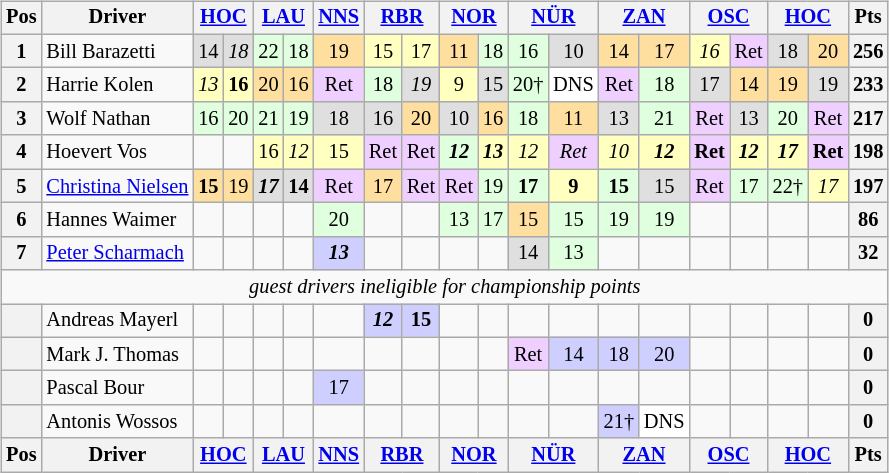<table>
<tr>
<td><br><table class="wikitable" style="font-size:85%; text-align:center">
<tr valign="top">
<th valign="middle">Pos</th>
<th valign="middle">Driver</th>
<th colspan=2><a href='#'>HOC</a><br></th>
<th colspan=2><a href='#'>LAU</a><br></th>
<th><a href='#'>NNS</a><br></th>
<th colspan=2><a href='#'>RBR</a><br></th>
<th colspan=2><a href='#'>NOR</a><br></th>
<th colspan=2><a href='#'>NÜR</a><br></th>
<th colspan=2><a href='#'>ZAN</a><br></th>
<th colspan=2><a href='#'>OSC</a><br></th>
<th colspan=2><a href='#'>HOC</a><br></th>
<th valign="middle">Pts</th>
</tr>
<tr>
<th>1</th>
<td align=left> Bill Barazetti</td>
<td style="background:#DFDFDF;">14</td>
<td style="background:#DFDFDF;"><em>18</em></td>
<td style="background:#DFFFDF;">22</td>
<td style="background:#DFFFDF;">18</td>
<td style="background:#FFDF9F;">19</td>
<td style="background:#FFFFBF;">15</td>
<td style="background:#FFFFBF;">17</td>
<td style="background:#FFDF9F;">11</td>
<td style="background:#DFFFDF;">18</td>
<td style="background:#DFFFDF;">16</td>
<td style="background:#DFDFDF;">10</td>
<td style="background:#FFDF9F;">14</td>
<td style="background:#FFDF9F;">17</td>
<td style="background:#FFFFBF;"><em>16</em></td>
<td style="background:#EFCFFF;">Ret</td>
<td style="background:#DFDFDF;">18</td>
<td style="background:#FFDF9F;">20</td>
<th>256</th>
</tr>
<tr>
<th>2</th>
<td align=left> Harrie Kolen</td>
<td style="background:#FFFFBF;"><em>13</em></td>
<td style="background:#FFFFBF;"><strong>16</strong></td>
<td style="background:#FFDF9F;">20</td>
<td style="background:#FFDF9F;">16</td>
<td style="background:#EFCFFF;">Ret</td>
<td style="background:#DFFFDF;">18</td>
<td style="background:#DFDFDF;"><em>19</em></td>
<td style="background:#FFFFBF;">9</td>
<td style="background:#DFDFDF;">15</td>
<td style="background:#DFFFDF;">20†</td>
<td style="background:#FFFFFF;">DNS</td>
<td style="background:#EFCFFF;">Ret</td>
<td style="background:#DFFFDF;">18</td>
<td style="background:#DFDFDF;">17</td>
<td style="background:#FFDF9F;">14</td>
<td style="background:#FFDF9F;">19</td>
<td style="background:#DFDFDF;">19</td>
<th>233</th>
</tr>
<tr>
<th>3</th>
<td align=left> Wolf Nathan</td>
<td style="background:#DFFFDF;">16</td>
<td style="background:#DFFFDF;">20</td>
<td style="background:#DFFFDF;">21</td>
<td style="background:#DFFFDF;">19</td>
<td style="background:#DFDFDF;">18</td>
<td style="background:#DFDFDF;">16</td>
<td style="background:#FFDF9F;">20</td>
<td style="background:#DFDFDF;">10</td>
<td style="background:#FFDF9F;">16</td>
<td style="background:#DFFFDF;">18</td>
<td style="background:#FFDF9F;">11</td>
<td style="background:#DFDFDF;">13</td>
<td style="background:#DFFFDF;">21</td>
<td style="background:#EFCFFF;">Ret</td>
<td style="background:#DFDFDF;">13</td>
<td style="background:#DFFFDF;">20</td>
<td style="background:#EFCFFF;">Ret</td>
<th>217</th>
</tr>
<tr>
<th>4</th>
<td align=left> Hoevert Vos</td>
<td></td>
<td></td>
<td style="background:#FFFFBF;">16</td>
<td style="background:#FFFFBF;"><em>12</em></td>
<td style="background:#FFFFBF;">15</td>
<td style="background:#EFCFFF;">Ret</td>
<td style="background:#EFCFFF;">Ret</td>
<td style="background:#DFFFDF;"><strong><em>12</em></strong></td>
<td style="background:#FFFFBF;"><strong><em>13</em></strong></td>
<td style="background:#FFFFBF;"><em>12</em></td>
<td style="background:#EFCFFF;"><em>Ret</em></td>
<td style="background:#FFFFBF;"><em>10</em></td>
<td style="background:#FFFFBF;"><strong><em>12</em></strong></td>
<td style="background:#EFCFFF;"><strong>Ret</strong></td>
<td style="background:#FFFFBF;"><strong><em>12</em></strong></td>
<td style="background:#FFFFBF;"><strong><em>17</em></strong></td>
<td style="background:#EFCFFF;"><strong>Ret</strong></td>
<th>198</th>
</tr>
<tr>
<th>5</th>
<td align=left> <a href='#'>Christina Nielsen</a></td>
<td style="background:#FFDF9F;"><strong>15</strong></td>
<td style="background:#FFDF9F;">19</td>
<td style="background:#DFDFDF;"><strong><em>17</em></strong></td>
<td style="background:#DFDFDF;"><strong>14</strong></td>
<td style="background:#EFCFFF;">Ret</td>
<td style="background:#FFDF9F;">17</td>
<td style="background:#EFCFFF;">Ret</td>
<td style="background:#EFCFFF;">Ret</td>
<td style="background:#DFFFDF;">19</td>
<td style="background:#DFFFDF;"><strong>17</strong></td>
<td style="background:#FFFFBF;"><strong>9</strong></td>
<td style="background:#DFFFDF;"><strong>15</strong></td>
<td style="background:#DFDFDF;">15</td>
<td style="background:#EFCFFF;">Ret</td>
<td style="background:#DFFFDF;">17</td>
<td style="background:#DFFFDF;">22†</td>
<td style="background:#FFFFBF;"><em>17</em></td>
<th>197</th>
</tr>
<tr>
<th>6</th>
<td align=left> Hannes Waimer</td>
<td></td>
<td></td>
<td></td>
<td></td>
<td style="background:#DFFFDF;">20</td>
<td></td>
<td></td>
<td style="background:#DFFFDF;">13</td>
<td style="background:#DFFFDF;">17</td>
<td style="background:#FFDF9F;">15</td>
<td style="background:#DFFFDF;">15</td>
<td style="background:#DFFFDF;">19</td>
<td style="background:#DFFFDF;">19</td>
<td></td>
<td></td>
<td></td>
<td></td>
<th>86</th>
</tr>
<tr>
<th>7</th>
<td align=left> <a href='#'>Peter Scharmach</a></td>
<td></td>
<td></td>
<td></td>
<td></td>
<td style="background:#CFCFFF;"><strong><em>13</em></strong></td>
<td></td>
<td></td>
<td></td>
<td></td>
<td style="background:#DFDFDF;">14</td>
<td style="background:#DFFFDF;">13</td>
<td></td>
<td></td>
<td></td>
<td></td>
<td></td>
<td></td>
<th>32</th>
</tr>
<tr>
<td colspan=20 align=center><em>guest drivers ineligible for championship points</em></td>
</tr>
<tr>
<th></th>
<td align=left> Andreas Mayerl</td>
<td></td>
<td></td>
<td></td>
<td></td>
<td></td>
<td style="background:#CFCFFF;"><strong><em>12</em></strong></td>
<td style="background:#CFCFFF;"><strong>15</strong></td>
<td></td>
<td></td>
<td></td>
<td></td>
<td></td>
<td></td>
<td></td>
<td></td>
<td></td>
<td></td>
<th>0</th>
</tr>
<tr>
<th></th>
<td align=left> Mark J. Thomas</td>
<td></td>
<td></td>
<td></td>
<td></td>
<td></td>
<td></td>
<td></td>
<td></td>
<td></td>
<td style="background:#EFCFFF;">Ret</td>
<td style="background:#CFCFFF;">14</td>
<td style="background:#CFCFFF;">18</td>
<td style="background:#CFCFFF;">20</td>
<td></td>
<td></td>
<td></td>
<td></td>
<th>0</th>
</tr>
<tr>
<th></th>
<td align=left> Pascal Bour</td>
<td></td>
<td></td>
<td></td>
<td></td>
<td style="background:#CFCFFF;">17</td>
<td></td>
<td></td>
<td></td>
<td></td>
<td></td>
<td></td>
<td></td>
<td></td>
<td></td>
<td></td>
<td></td>
<td></td>
<th>0</th>
</tr>
<tr>
<th></th>
<td align=left> Antonis Wossos</td>
<td></td>
<td></td>
<td></td>
<td></td>
<td></td>
<td></td>
<td></td>
<td></td>
<td></td>
<td></td>
<td></td>
<td style="background:#CFCFFF;">21†</td>
<td style="background:#FFFFFF;">DNS</td>
<td></td>
<td></td>
<td></td>
<td></td>
<th>0</th>
</tr>
<tr>
<th valign="middle">Pos</th>
<th valign="middle">Driver</th>
<th colspan=2><a href='#'>HOC</a><br></th>
<th colspan=2><a href='#'>LAU</a><br></th>
<th><a href='#'>NNS</a><br></th>
<th colspan=2><a href='#'>RBR</a><br></th>
<th colspan=2><a href='#'>NOR</a><br></th>
<th colspan=2><a href='#'>NÜR</a><br></th>
<th colspan=2><a href='#'>ZAN</a><br></th>
<th colspan=2><a href='#'>OSC</a><br></th>
<th colspan=2><a href='#'>HOC</a><br></th>
<th valign="middle">Pts</th>
</tr>
</table>
</td>
</tr>
<tr>
</tr>
</table>
